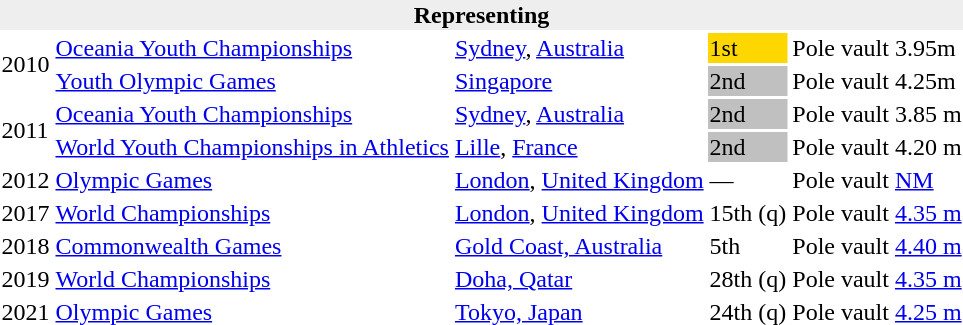<table>
<tr>
<th bgcolor="#eeeeee" colspan="6">Representing </th>
</tr>
<tr>
<td rowspan=2>2010</td>
<td><a href='#'>Oceania Youth Championships</a></td>
<td><a href='#'>Sydney</a>, <a href='#'>Australia</a></td>
<td bgcolor=gold>1st</td>
<td>Pole vault</td>
<td>3.95m</td>
</tr>
<tr>
<td><a href='#'>Youth Olympic Games</a></td>
<td><a href='#'>Singapore</a></td>
<td style="background:silver;">2nd</td>
<td>Pole vault</td>
<td>4.25m</td>
</tr>
<tr>
<td rowspan=2>2011</td>
<td><a href='#'>Oceania Youth Championships</a></td>
<td><a href='#'>Sydney</a>, <a href='#'>Australia</a></td>
<td bgcolor=silver>2nd</td>
<td>Pole vault</td>
<td>3.85 m</td>
</tr>
<tr>
<td><a href='#'>World Youth Championships in Athletics</a></td>
<td><a href='#'>Lille</a>, <a href='#'>France</a></td>
<td style="background:silver;">2nd</td>
<td>Pole vault</td>
<td>4.20 m</td>
</tr>
<tr>
<td>2012</td>
<td><a href='#'>Olympic Games</a></td>
<td><a href='#'>London</a>, <a href='#'>United Kingdom</a></td>
<td>—</td>
<td>Pole vault</td>
<td><a href='#'>NM</a></td>
</tr>
<tr>
<td>2017</td>
<td><a href='#'>World Championships</a></td>
<td><a href='#'>London</a>, <a href='#'>United Kingdom</a></td>
<td>15th (q)</td>
<td>Pole vault</td>
<td><a href='#'>4.35 m</a></td>
</tr>
<tr>
<td>2018</td>
<td><a href='#'>Commonwealth Games</a></td>
<td><a href='#'>Gold Coast, Australia</a></td>
<td>5th</td>
<td>Pole vault</td>
<td><a href='#'>4.40 m</a></td>
</tr>
<tr>
<td>2019</td>
<td><a href='#'>World Championships</a></td>
<td><a href='#'>Doha, Qatar</a></td>
<td>28th (q)</td>
<td>Pole vault</td>
<td><a href='#'>4.35 m</a></td>
</tr>
<tr>
<td>2021</td>
<td><a href='#'>Olympic Games</a></td>
<td><a href='#'>Tokyo, Japan</a></td>
<td>24th (q)</td>
<td>Pole vault</td>
<td><a href='#'>4.25 m</a></td>
</tr>
</table>
